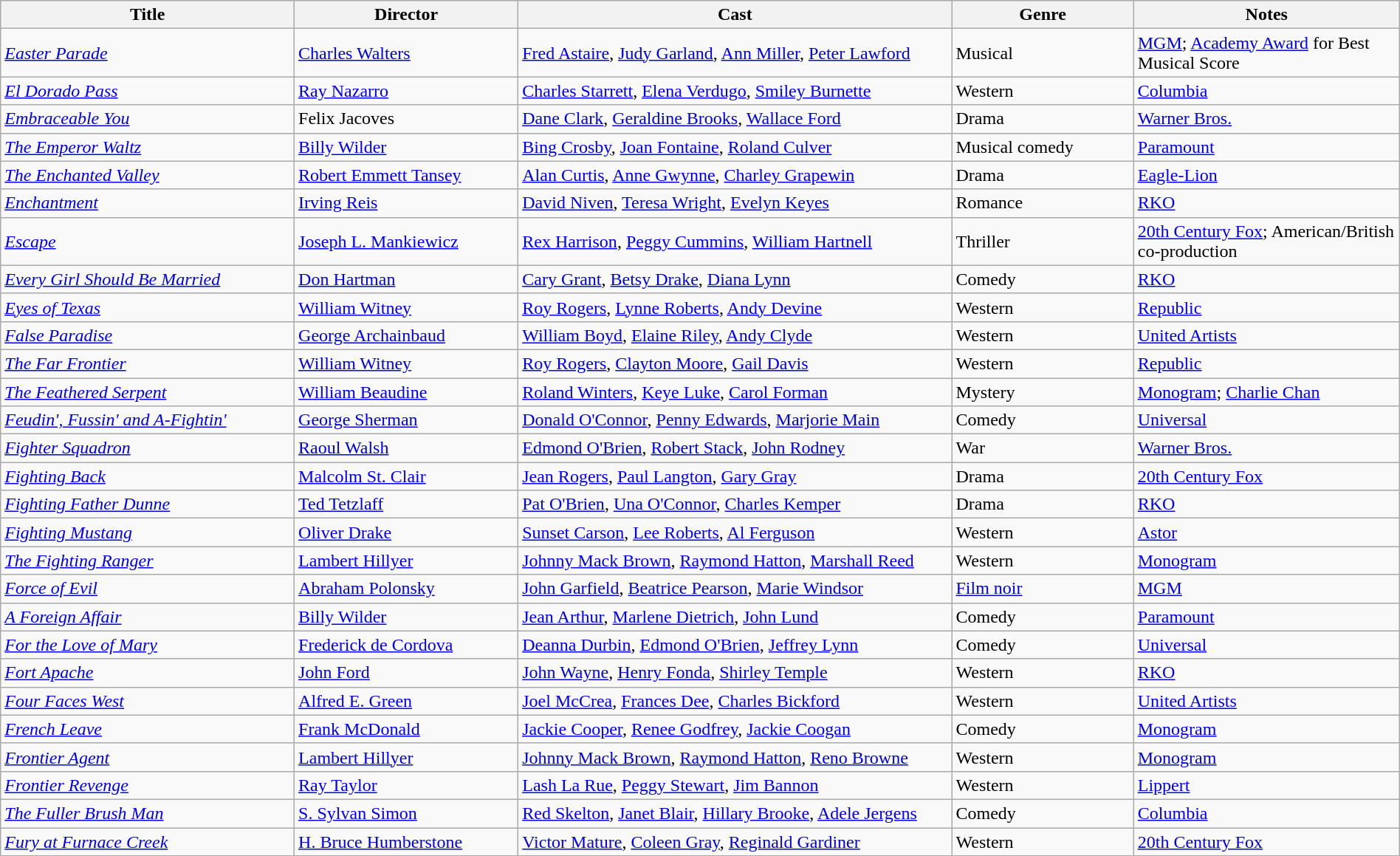<table class="wikitable" style="width:100%;">
<tr>
<th style="width:21%;">Title</th>
<th style="width:16%;">Director</th>
<th style="width:31%;">Cast</th>
<th style="width:13%;">Genre</th>
<th style="width:19%;">Notes</th>
</tr>
<tr>
<td><em><a href='#'>Easter Parade</a></em></td>
<td><a href='#'>Charles Walters</a></td>
<td><a href='#'>Fred Astaire</a>, <a href='#'>Judy Garland</a>, <a href='#'>Ann Miller</a>, <a href='#'>Peter Lawford</a></td>
<td>Musical</td>
<td><a href='#'>MGM</a>; <a href='#'>Academy Award</a> for Best Musical Score</td>
</tr>
<tr>
<td><em><a href='#'>El Dorado Pass</a></em></td>
<td><a href='#'>Ray Nazarro</a></td>
<td><a href='#'>Charles Starrett</a>, <a href='#'>Elena Verdugo</a>, <a href='#'>Smiley Burnette</a></td>
<td>Western</td>
<td><a href='#'>Columbia</a></td>
</tr>
<tr>
<td><em><a href='#'>Embraceable You</a></em></td>
<td>Felix Jacoves</td>
<td><a href='#'>Dane Clark</a>, <a href='#'>Geraldine Brooks</a>, <a href='#'>Wallace Ford</a></td>
<td>Drama</td>
<td><a href='#'>Warner Bros.</a></td>
</tr>
<tr>
<td><em><a href='#'>The Emperor Waltz</a></em></td>
<td><a href='#'>Billy Wilder</a></td>
<td><a href='#'>Bing Crosby</a>, <a href='#'>Joan Fontaine</a>, <a href='#'>Roland Culver</a></td>
<td>Musical comedy</td>
<td><a href='#'>Paramount</a></td>
</tr>
<tr>
<td><em><a href='#'>The Enchanted Valley</a></em></td>
<td><a href='#'>Robert Emmett Tansey</a></td>
<td><a href='#'>Alan Curtis</a>, <a href='#'>Anne Gwynne</a>, <a href='#'>Charley Grapewin</a></td>
<td>Drama</td>
<td><a href='#'>Eagle-Lion</a></td>
</tr>
<tr>
<td><em><a href='#'>Enchantment</a></em></td>
<td><a href='#'>Irving Reis</a></td>
<td><a href='#'>David Niven</a>, <a href='#'>Teresa Wright</a>, <a href='#'>Evelyn Keyes</a></td>
<td>Romance</td>
<td><a href='#'>RKO</a></td>
</tr>
<tr>
<td><em><a href='#'>Escape</a></em></td>
<td><a href='#'>Joseph L. Mankiewicz</a></td>
<td><a href='#'>Rex Harrison</a>, <a href='#'>Peggy Cummins</a>, <a href='#'>William Hartnell</a></td>
<td>Thriller</td>
<td><a href='#'>20th Century Fox</a>; American/British co-production</td>
</tr>
<tr>
<td><em><a href='#'>Every Girl Should Be Married</a></em></td>
<td><a href='#'>Don Hartman</a></td>
<td><a href='#'>Cary Grant</a>, <a href='#'>Betsy Drake</a>, <a href='#'>Diana Lynn</a></td>
<td>Comedy</td>
<td><a href='#'>RKO</a></td>
</tr>
<tr>
<td><em><a href='#'>Eyes of Texas</a></em></td>
<td><a href='#'>William Witney</a></td>
<td><a href='#'>Roy Rogers</a>, <a href='#'>Lynne Roberts</a>, <a href='#'>Andy Devine</a></td>
<td>Western</td>
<td><a href='#'>Republic</a></td>
</tr>
<tr>
<td><em><a href='#'>False Paradise</a></em></td>
<td><a href='#'>George Archainbaud</a></td>
<td><a href='#'>William Boyd</a>, <a href='#'>Elaine Riley</a>, <a href='#'>Andy Clyde</a></td>
<td>Western</td>
<td><a href='#'>United Artists</a></td>
</tr>
<tr>
<td><em><a href='#'>The Far Frontier</a></em></td>
<td><a href='#'>William Witney</a></td>
<td><a href='#'>Roy Rogers</a>, <a href='#'>Clayton Moore</a>, <a href='#'>Gail Davis</a></td>
<td>Western</td>
<td><a href='#'>Republic</a></td>
</tr>
<tr>
<td><em><a href='#'>The Feathered Serpent</a></em></td>
<td><a href='#'>William Beaudine</a></td>
<td><a href='#'>Roland Winters</a>, <a href='#'>Keye Luke</a>, <a href='#'>Carol Forman</a></td>
<td>Mystery</td>
<td><a href='#'>Monogram</a>; <a href='#'>Charlie Chan</a></td>
</tr>
<tr>
<td><em><a href='#'>Feudin', Fussin' and A-Fightin'</a></em></td>
<td><a href='#'>George Sherman</a></td>
<td><a href='#'>Donald O'Connor</a>, <a href='#'>Penny Edwards</a>, <a href='#'>Marjorie Main</a></td>
<td>Comedy</td>
<td><a href='#'>Universal</a></td>
</tr>
<tr>
<td><em><a href='#'>Fighter Squadron</a></em></td>
<td><a href='#'>Raoul Walsh</a></td>
<td><a href='#'>Edmond O'Brien</a>, <a href='#'>Robert Stack</a>, <a href='#'>John Rodney</a></td>
<td>War</td>
<td><a href='#'>Warner Bros.</a></td>
</tr>
<tr>
<td><em><a href='#'>Fighting Back</a></em></td>
<td><a href='#'>Malcolm St. Clair</a></td>
<td><a href='#'>Jean Rogers</a>, <a href='#'>Paul Langton</a>, <a href='#'>Gary Gray</a></td>
<td>Drama</td>
<td><a href='#'>20th Century Fox</a></td>
</tr>
<tr>
<td><em><a href='#'>Fighting Father Dunne</a></em></td>
<td><a href='#'>Ted Tetzlaff</a></td>
<td><a href='#'>Pat O'Brien</a>, <a href='#'>Una O'Connor</a>, <a href='#'>Charles Kemper</a></td>
<td>Drama</td>
<td><a href='#'>RKO</a></td>
</tr>
<tr>
<td><em><a href='#'>Fighting Mustang</a></em></td>
<td><a href='#'>Oliver Drake</a></td>
<td><a href='#'>Sunset Carson</a>, <a href='#'>Lee Roberts</a>, <a href='#'>Al Ferguson</a></td>
<td>Western</td>
<td><a href='#'>Astor</a></td>
</tr>
<tr>
<td><em><a href='#'>The Fighting Ranger</a></em></td>
<td><a href='#'>Lambert Hillyer</a></td>
<td><a href='#'>Johnny Mack Brown</a>, <a href='#'>Raymond Hatton</a>, <a href='#'>Marshall Reed</a></td>
<td>Western</td>
<td><a href='#'>Monogram</a></td>
</tr>
<tr>
<td><em><a href='#'>Force of Evil</a></em></td>
<td><a href='#'>Abraham Polonsky</a></td>
<td><a href='#'>John Garfield</a>, <a href='#'>Beatrice Pearson</a>, <a href='#'>Marie Windsor</a></td>
<td><a href='#'>Film noir</a></td>
<td><a href='#'>MGM</a></td>
</tr>
<tr>
<td><em><a href='#'>A Foreign Affair</a></em></td>
<td><a href='#'>Billy Wilder</a></td>
<td><a href='#'>Jean Arthur</a>, <a href='#'>Marlene Dietrich</a>, <a href='#'>John Lund</a></td>
<td>Comedy</td>
<td><a href='#'>Paramount</a></td>
</tr>
<tr>
<td><em><a href='#'>For the Love of Mary</a></em></td>
<td><a href='#'>Frederick de Cordova</a></td>
<td><a href='#'>Deanna Durbin</a>, <a href='#'>Edmond O'Brien</a>, <a href='#'>Jeffrey Lynn</a></td>
<td>Comedy</td>
<td><a href='#'>Universal</a></td>
</tr>
<tr>
<td><em><a href='#'>Fort Apache</a></em></td>
<td><a href='#'>John Ford</a></td>
<td><a href='#'>John Wayne</a>, <a href='#'>Henry Fonda</a>, <a href='#'>Shirley Temple</a></td>
<td>Western</td>
<td><a href='#'>RKO</a></td>
</tr>
<tr>
<td><em><a href='#'>Four Faces West</a></em></td>
<td><a href='#'>Alfred E. Green</a></td>
<td><a href='#'>Joel McCrea</a>, <a href='#'>Frances Dee</a>, <a href='#'>Charles Bickford</a></td>
<td>Western</td>
<td><a href='#'>United Artists</a></td>
</tr>
<tr>
<td><em><a href='#'>French Leave</a></em></td>
<td><a href='#'>Frank McDonald</a></td>
<td><a href='#'>Jackie Cooper</a>, <a href='#'>Renee Godfrey</a>, <a href='#'>Jackie Coogan</a></td>
<td>Comedy</td>
<td><a href='#'>Monogram</a></td>
</tr>
<tr>
<td><em><a href='#'>Frontier Agent</a></em></td>
<td><a href='#'>Lambert Hillyer</a></td>
<td><a href='#'>Johnny Mack Brown</a>, <a href='#'>Raymond Hatton</a>, <a href='#'>Reno Browne</a></td>
<td>Western</td>
<td><a href='#'>Monogram</a></td>
</tr>
<tr>
<td><em><a href='#'>Frontier Revenge</a></em></td>
<td><a href='#'>Ray Taylor</a></td>
<td><a href='#'>Lash La Rue</a>, <a href='#'>Peggy Stewart</a>, <a href='#'>Jim Bannon</a></td>
<td>Western</td>
<td><a href='#'>Lippert</a></td>
</tr>
<tr>
<td><em><a href='#'>The Fuller Brush Man</a></em></td>
<td><a href='#'>S. Sylvan Simon</a></td>
<td><a href='#'>Red Skelton</a>, <a href='#'>Janet Blair</a>, <a href='#'>Hillary Brooke</a>, <a href='#'>Adele Jergens</a></td>
<td>Comedy</td>
<td><a href='#'>Columbia</a></td>
</tr>
<tr>
<td><em><a href='#'>Fury at Furnace Creek</a></em></td>
<td><a href='#'>H. Bruce Humberstone</a></td>
<td><a href='#'>Victor Mature</a>, <a href='#'>Coleen Gray</a>, <a href='#'>Reginald Gardiner</a></td>
<td>Western</td>
<td><a href='#'>20th Century Fox</a></td>
</tr>
<tr>
</tr>
</table>
